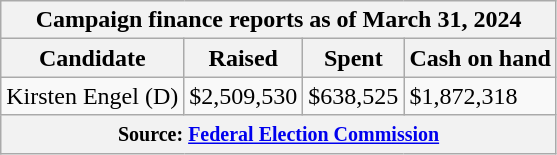<table class="wikitable sortable">
<tr>
<th colspan=4>Campaign finance reports as of March 31, 2024</th>
</tr>
<tr style="text-align:center;">
<th>Candidate</th>
<th>Raised</th>
<th>Spent</th>
<th>Cash on hand</th>
</tr>
<tr>
<td>Kirsten Engel (D)</td>
<td>$2,509,530</td>
<td>$638,525</td>
<td>$1,872,318</td>
</tr>
<tr>
<th colspan="4"><small>Source: <a href='#'>Federal Election Commission</a></small></th>
</tr>
</table>
